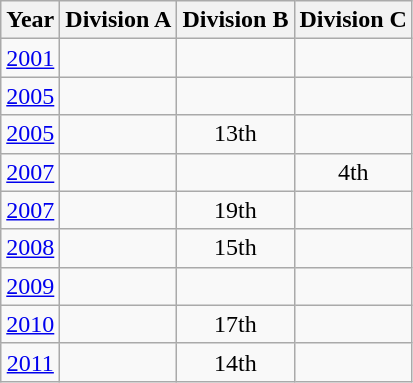<table class="wikitable" style="text-align:center">
<tr>
<th>Year</th>
<th>Division A</th>
<th>Division B</th>
<th>Division C</th>
</tr>
<tr>
<td><a href='#'>2001</a></td>
<td></td>
<td></td>
<td></td>
</tr>
<tr>
<td><a href='#'>2005</a></td>
<td></td>
<td></td>
<td></td>
</tr>
<tr>
<td><a href='#'>2005</a></td>
<td></td>
<td>13th</td>
<td></td>
</tr>
<tr>
<td><a href='#'>2007</a></td>
<td></td>
<td></td>
<td>4th</td>
</tr>
<tr>
<td><a href='#'>2007</a></td>
<td></td>
<td>19th</td>
<td></td>
</tr>
<tr>
<td><a href='#'>2008</a></td>
<td></td>
<td>15th</td>
<td></td>
</tr>
<tr>
<td><a href='#'>2009</a></td>
<td></td>
<td></td>
<td></td>
</tr>
<tr>
<td><a href='#'>2010</a></td>
<td></td>
<td>17th</td>
<td></td>
</tr>
<tr>
<td><a href='#'>2011</a></td>
<td></td>
<td>14th</td>
<td></td>
</tr>
</table>
